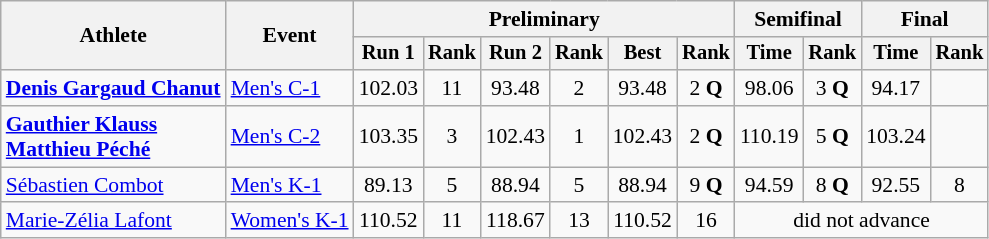<table class="wikitable" style="font-size:90%">
<tr>
<th rowspan=2>Athlete</th>
<th rowspan=2>Event</th>
<th colspan=6>Preliminary</th>
<th colspan=2>Semifinal</th>
<th colspan=2>Final</th>
</tr>
<tr style="font-size:95%">
<th>Run 1</th>
<th>Rank</th>
<th>Run 2</th>
<th>Rank</th>
<th>Best</th>
<th>Rank</th>
<th>Time</th>
<th>Rank</th>
<th>Time</th>
<th>Rank</th>
</tr>
<tr align=center>
<td align=left><strong><a href='#'>Denis Gargaud Chanut</a></strong></td>
<td align=left><a href='#'>Men's C-1</a></td>
<td>102.03</td>
<td>11</td>
<td>93.48</td>
<td>2</td>
<td>93.48</td>
<td>2 <strong>Q</strong></td>
<td>98.06</td>
<td>3 <strong>Q</strong></td>
<td>94.17</td>
<td></td>
</tr>
<tr align=center>
<td align=left><strong><a href='#'>Gauthier Klauss</a><br><a href='#'>Matthieu Péché</a></strong></td>
<td align=left><a href='#'>Men's C-2</a></td>
<td>103.35</td>
<td>3</td>
<td>102.43</td>
<td>1</td>
<td>102.43</td>
<td>2 <strong>Q</strong></td>
<td>110.19</td>
<td>5 <strong>Q</strong></td>
<td>103.24</td>
<td></td>
</tr>
<tr align=center>
<td align=left><a href='#'>Sébastien Combot</a></td>
<td align=left><a href='#'>Men's K-1</a></td>
<td>89.13</td>
<td>5</td>
<td>88.94</td>
<td>5</td>
<td>88.94</td>
<td>9 <strong>Q</strong></td>
<td>94.59</td>
<td>8 <strong>Q</strong></td>
<td>92.55</td>
<td>8</td>
</tr>
<tr align=center>
<td align=left><a href='#'>Marie-Zélia Lafont</a></td>
<td align=left><a href='#'>Women's K-1</a></td>
<td>110.52</td>
<td>11</td>
<td>118.67</td>
<td>13</td>
<td>110.52</td>
<td>16</td>
<td colspan=4>did not advance</td>
</tr>
</table>
